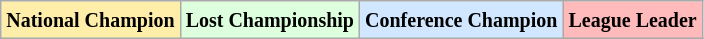<table class="wikitable">
<tr>
<td style="background:#fea;"><small><strong>National Champion</strong></small></td>
<td style="background:#dfd;"><small><strong>Lost Championship</strong></small></td>
<td style="background:#d0e7ff;"><small><strong>Conference Champion</strong></small></td>
<td style="background:#fbb;"><small><strong>League Leader</strong></small></td>
</tr>
</table>
